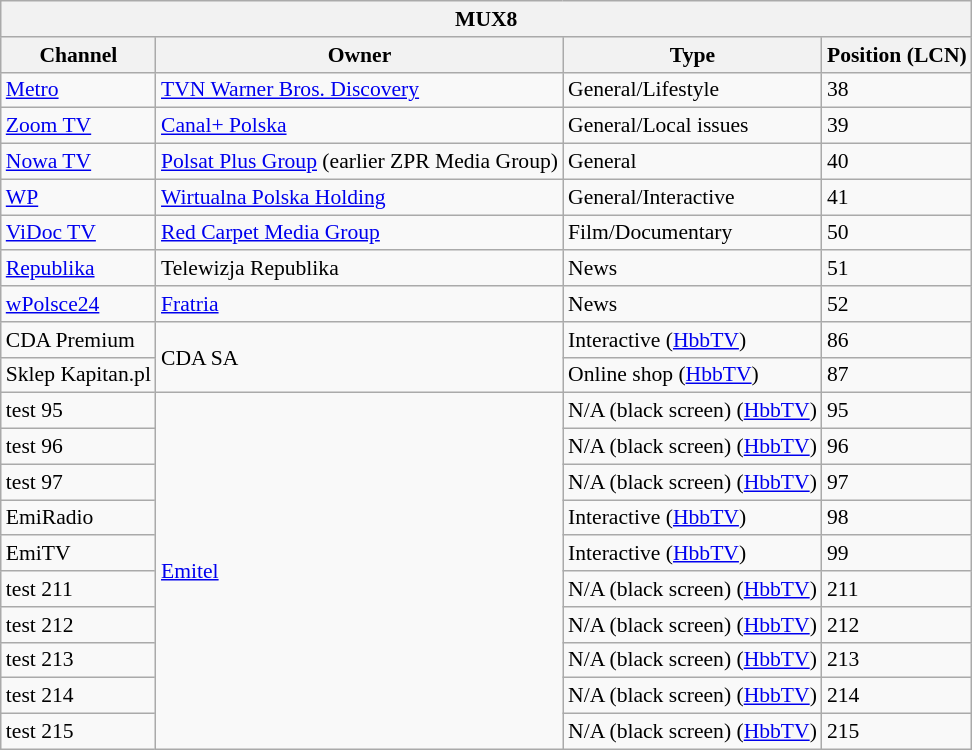<table class="wikitable" style="font-size: 90%">
<tr>
<th colspan="12">MUX8</th>
</tr>
<tr>
<th>Channel</th>
<th>Owner</th>
<th>Type</th>
<th>Position (LCN)</th>
</tr>
<tr>
<td><a href='#'>Metro</a></td>
<td><a href='#'>TVN Warner Bros. Discovery</a></td>
<td>General/Lifestyle</td>
<td>38</td>
</tr>
<tr>
<td><a href='#'>Zoom TV</a></td>
<td><a href='#'>Canal+ Polska</a></td>
<td>General/Local issues</td>
<td>39</td>
</tr>
<tr>
<td><a href='#'>Nowa TV</a></td>
<td><a href='#'>Polsat Plus Group</a> (earlier ZPR Media Group)</td>
<td>General</td>
<td>40</td>
</tr>
<tr>
<td><a href='#'>WP</a></td>
<td><a href='#'>Wirtualna Polska Holding</a></td>
<td>General/Interactive</td>
<td>41</td>
</tr>
<tr>
<td><a href='#'>ViDoc TV</a></td>
<td><a href='#'>Red Carpet Media Group</a></td>
<td>Film/Documentary</td>
<td>50</td>
</tr>
<tr>
<td><a href='#'>Republika</a></td>
<td>Telewizja Republika</td>
<td>News</td>
<td>51</td>
</tr>
<tr>
<td><a href='#'>wPolsce24</a></td>
<td><a href='#'>Fratria</a></td>
<td>News</td>
<td>52</td>
</tr>
<tr>
<td>CDA Premium</td>
<td rowspan="2">CDA SA</td>
<td>Interactive (<a href='#'>HbbTV</a>)</td>
<td>86</td>
</tr>
<tr>
<td>Sklep Kapitan.pl</td>
<td>Online shop (<a href='#'>HbbTV</a>)</td>
<td>87</td>
</tr>
<tr>
<td>test 95</td>
<td rowspan="10"><a href='#'>Emitel</a></td>
<td>N/A (black screen) (<a href='#'>HbbTV</a>)</td>
<td>95</td>
</tr>
<tr>
<td>test 96</td>
<td>N/A (black screen) (<a href='#'>HbbTV</a>)</td>
<td>96</td>
</tr>
<tr>
<td>test 97</td>
<td>N/A (black screen) (<a href='#'>HbbTV</a>)</td>
<td>97</td>
</tr>
<tr>
<td>EmiRadio</td>
<td>Interactive (<a href='#'>HbbTV</a>)</td>
<td>98</td>
</tr>
<tr>
<td>EmiTV</td>
<td>Interactive (<a href='#'>HbbTV</a>)</td>
<td>99</td>
</tr>
<tr>
<td>test 211</td>
<td>N/A (black screen) (<a href='#'>HbbTV</a>)</td>
<td>211</td>
</tr>
<tr>
<td>test 212</td>
<td>N/A (black screen) (<a href='#'>HbbTV</a>)</td>
<td>212</td>
</tr>
<tr>
<td>test 213</td>
<td>N/A (black screen) (<a href='#'>HbbTV</a>)</td>
<td>213</td>
</tr>
<tr>
<td>test 214</td>
<td>N/A (black screen) (<a href='#'>HbbTV</a>)</td>
<td>214</td>
</tr>
<tr>
<td>test 215</td>
<td>N/A (black screen) (<a href='#'>HbbTV</a>)</td>
<td>215</td>
</tr>
</table>
